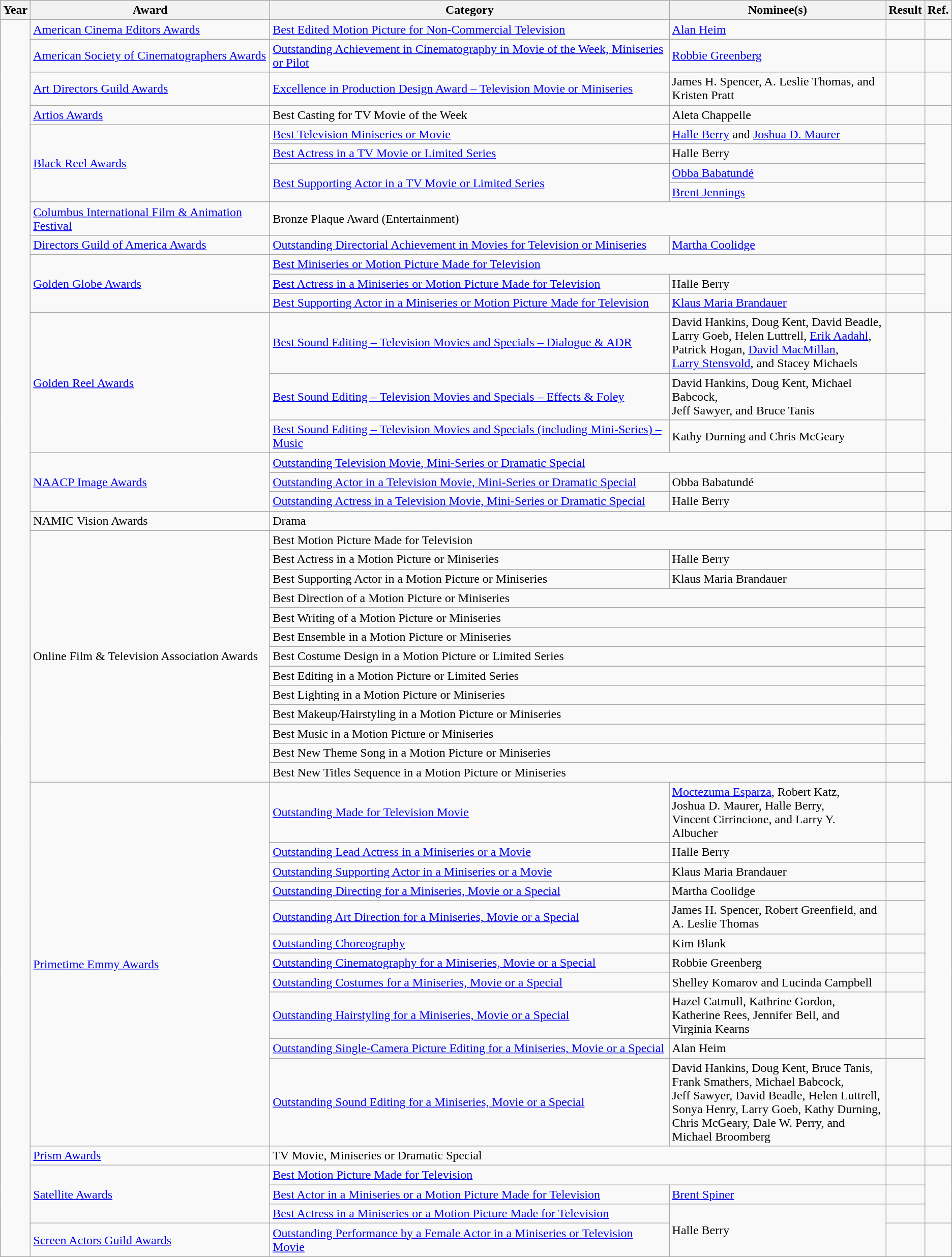<table class="wikitable plainrowheaders">
<tr>
<th>Year</th>
<th>Award</th>
<th>Category</th>
<th>Nominee(s)</th>
<th>Result</th>
<th>Ref.</th>
</tr>
<tr>
<td rowspan="49"></td>
<td><a href='#'>American Cinema Editors Awards</a></td>
<td><a href='#'>Best Edited Motion Picture for Non-Commercial Television</a></td>
<td><a href='#'>Alan Heim</a></td>
<td></td>
<td align="center"></td>
</tr>
<tr>
<td><a href='#'>American Society of Cinematographers Awards</a></td>
<td><a href='#'>Outstanding Achievement in Cinematography in Movie of the Week, Miniseries or Pilot</a></td>
<td><a href='#'>Robbie Greenberg</a></td>
<td></td>
<td align="center"></td>
</tr>
<tr>
<td><a href='#'>Art Directors Guild Awards</a></td>
<td><a href='#'>Excellence in Production Design Award – Television Movie or Miniseries</a></td>
<td>James H. Spencer, A. Leslie Thomas, and <br> Kristen Pratt</td>
<td></td>
<td align="center"></td>
</tr>
<tr>
<td><a href='#'>Artios Awards</a></td>
<td>Best Casting for TV Movie of the Week</td>
<td>Aleta Chappelle</td>
<td></td>
<td align="center"></td>
</tr>
<tr>
<td rowspan="4"><a href='#'>Black Reel Awards</a></td>
<td><a href='#'>Best Television Miniseries or Movie</a></td>
<td><a href='#'>Halle Berry</a> and <a href='#'>Joshua D. Maurer</a></td>
<td></td>
<td align="center" rowspan="4"></td>
</tr>
<tr>
<td><a href='#'>Best Actress in a TV Movie or Limited Series</a></td>
<td>Halle Berry</td>
<td></td>
</tr>
<tr>
<td rowspan="2"><a href='#'>Best Supporting Actor in a TV Movie or Limited Series</a></td>
<td><a href='#'>Obba Babatundé</a></td>
<td></td>
</tr>
<tr>
<td><a href='#'>Brent Jennings</a></td>
<td></td>
</tr>
<tr>
<td><a href='#'>Columbus International Film & Animation Festival</a></td>
<td colspan="2">Bronze Plaque Award (Entertainment)</td>
<td></td>
<td align="center"></td>
</tr>
<tr>
<td><a href='#'>Directors Guild of America Awards</a></td>
<td><a href='#'>Outstanding Directorial Achievement in Movies for Television or Miniseries</a></td>
<td><a href='#'>Martha Coolidge</a></td>
<td></td>
<td align="center"></td>
</tr>
<tr>
<td rowspan="3"><a href='#'>Golden Globe Awards</a></td>
<td colspan="2"><a href='#'>Best Miniseries or Motion Picture Made for Television</a></td>
<td></td>
<td align="center" rowspan="3"></td>
</tr>
<tr>
<td><a href='#'>Best Actress in a Miniseries or Motion Picture Made for Television</a></td>
<td>Halle Berry</td>
<td></td>
</tr>
<tr>
<td><a href='#'>Best Supporting Actor in a Miniseries or Motion Picture Made for Television</a></td>
<td><a href='#'>Klaus Maria Brandauer</a></td>
<td></td>
</tr>
<tr>
<td rowspan="3"><a href='#'>Golden Reel Awards</a></td>
<td><a href='#'>Best Sound Editing – Television Movies and Specials – Dialogue & ADR</a></td>
<td>David Hankins, Doug Kent, David Beadle, <br> Larry Goeb, Helen Luttrell, <a href='#'>Erik Aadahl</a>, <br> Patrick Hogan, <a href='#'>David MacMillan</a>, <br> <a href='#'>Larry Stensvold</a>, and Stacey Michaels</td>
<td></td>
<td align="center" rowspan="3"></td>
</tr>
<tr>
<td><a href='#'>Best Sound Editing – Television Movies and Specials – Effects & Foley</a></td>
<td>David Hankins, Doug Kent, Michael Babcock, <br> Jeff Sawyer, and Bruce Tanis</td>
<td></td>
</tr>
<tr>
<td><a href='#'>Best Sound Editing – Television Movies and Specials (including Mini-Series) – Music</a></td>
<td>Kathy Durning and Chris McGeary</td>
<td></td>
</tr>
<tr>
<td rowspan="3"><a href='#'>NAACP Image Awards</a></td>
<td colspan="2"><a href='#'>Outstanding Television Movie, Mini-Series or Dramatic Special</a></td>
<td></td>
<td align="center" rowspan="3"></td>
</tr>
<tr>
<td><a href='#'>Outstanding Actor in a Television Movie, Mini-Series or Dramatic Special</a></td>
<td>Obba Babatundé</td>
<td></td>
</tr>
<tr>
<td><a href='#'>Outstanding Actress in a Television Movie, Mini-Series or Dramatic Special</a></td>
<td>Halle Berry</td>
<td></td>
</tr>
<tr>
<td>NAMIC Vision Awards</td>
<td colspan="2">Drama</td>
<td></td>
<td align="center"></td>
</tr>
<tr>
<td rowspan="13">Online Film & Television Association Awards</td>
<td colspan="2">Best Motion Picture Made for Television</td>
<td></td>
<td align="center" rowspan="13"></td>
</tr>
<tr>
<td>Best Actress in a Motion Picture or Miniseries</td>
<td>Halle Berry</td>
<td></td>
</tr>
<tr>
<td>Best Supporting Actor in a Motion Picture or Miniseries</td>
<td>Klaus Maria Brandauer</td>
<td></td>
</tr>
<tr>
<td colspan="2">Best Direction of a Motion Picture or Miniseries</td>
<td></td>
</tr>
<tr>
<td colspan="2">Best Writing of a Motion Picture or Miniseries</td>
<td></td>
</tr>
<tr>
<td colspan="2">Best Ensemble in a Motion Picture or Miniseries</td>
<td></td>
</tr>
<tr>
<td colspan="2">Best Costume Design in a Motion Picture or Limited Series</td>
<td></td>
</tr>
<tr>
<td colspan="2">Best Editing in a Motion Picture or Limited Series</td>
<td></td>
</tr>
<tr>
<td colspan="2">Best Lighting in a Motion Picture or Miniseries</td>
<td></td>
</tr>
<tr>
<td colspan="2">Best Makeup/Hairstyling in a Motion Picture or Miniseries</td>
<td></td>
</tr>
<tr>
<td colspan="2">Best Music in a Motion Picture or Miniseries</td>
<td></td>
</tr>
<tr>
<td colspan="2">Best New Theme Song in a Motion Picture or Miniseries</td>
<td></td>
</tr>
<tr>
<td colspan="2">Best New Titles Sequence in a Motion Picture or Miniseries</td>
<td></td>
</tr>
<tr>
<td rowspan="11"><a href='#'>Primetime Emmy Awards</a></td>
<td><a href='#'>Outstanding Made for Television Movie</a></td>
<td><a href='#'>Moctezuma Esparza</a>, Robert Katz, <br> Joshua D. Maurer, Halle Berry, <br> Vincent Cirrincione, and Larry Y. Albucher</td>
<td></td>
<td align="center" rowspan="11"></td>
</tr>
<tr>
<td><a href='#'>Outstanding Lead Actress in a Miniseries or a Movie</a></td>
<td>Halle Berry</td>
<td></td>
</tr>
<tr>
<td><a href='#'>Outstanding Supporting Actor in a Miniseries or a Movie</a></td>
<td>Klaus Maria Brandauer</td>
<td></td>
</tr>
<tr>
<td><a href='#'>Outstanding Directing for a Miniseries, Movie or a Special</a></td>
<td>Martha Coolidge</td>
<td></td>
</tr>
<tr>
<td><a href='#'>Outstanding Art Direction for a Miniseries, Movie or a Special</a></td>
<td>James H. Spencer, Robert Greenfield, and <br> A. Leslie Thomas</td>
<td></td>
</tr>
<tr>
<td><a href='#'>Outstanding Choreography</a></td>
<td>Kim Blank</td>
<td></td>
</tr>
<tr>
<td><a href='#'>Outstanding Cinematography for a Miniseries, Movie or a Special</a></td>
<td>Robbie Greenberg</td>
<td></td>
</tr>
<tr>
<td><a href='#'>Outstanding Costumes for a Miniseries, Movie or a Special</a></td>
<td>Shelley Komarov and Lucinda Campbell</td>
<td></td>
</tr>
<tr>
<td><a href='#'>Outstanding Hairstyling for a Miniseries, Movie or a Special</a></td>
<td>Hazel Catmull, Kathrine Gordon, <br> Katherine Rees, Jennifer Bell, and <br> Virginia Kearns</td>
<td></td>
</tr>
<tr>
<td><a href='#'>Outstanding Single-Camera Picture Editing for a Miniseries, Movie or a Special</a></td>
<td>Alan Heim</td>
<td></td>
</tr>
<tr>
<td><a href='#'>Outstanding Sound Editing for a Miniseries, Movie or a Special</a></td>
<td>David Hankins, Doug Kent, Bruce Tanis, <br> Frank Smathers, Michael Babcock, <br> Jeff Sawyer, David Beadle, Helen Luttrell, <br> Sonya Henry, Larry Goeb, Kathy Durning, <br> Chris McGeary, Dale W. Perry, and <br> Michael Broomberg</td>
<td></td>
</tr>
<tr>
<td><a href='#'>Prism Awards</a></td>
<td colspan="2">TV Movie, Miniseries or Dramatic Special</td>
<td></td>
<td align="center"></td>
</tr>
<tr>
<td rowspan="3"><a href='#'>Satellite Awards</a></td>
<td colspan="2"><a href='#'>Best Motion Picture Made for Television</a></td>
<td></td>
<td align="center" rowspan="3"></td>
</tr>
<tr>
<td><a href='#'>Best Actor in a Miniseries or a Motion Picture Made for Television</a></td>
<td><a href='#'>Brent Spiner</a></td>
<td></td>
</tr>
<tr>
<td><a href='#'>Best Actress in a Miniseries or a Motion Picture Made for Television</a></td>
<td rowspan="2">Halle Berry</td>
<td></td>
</tr>
<tr>
<td><a href='#'>Screen Actors Guild Awards</a></td>
<td><a href='#'>Outstanding Performance by a Female Actor in a Miniseries or Television Movie</a></td>
<td></td>
<td align="center"></td>
</tr>
</table>
